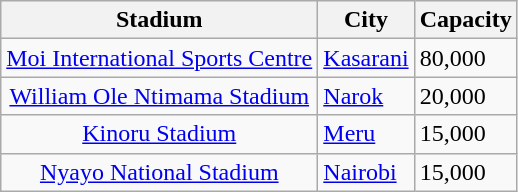<table class="wikitable sortable">
<tr>
<th>Stadium</th>
<th>City</th>
<th>Capacity</th>
</tr>
<tr>
<td style="text-align:center;"><a href='#'>Moi International Sports Centre</a></td>
<td><a href='#'>Kasarani</a></td>
<td>80,000</td>
</tr>
<tr>
<td style="text-align:center;"><a href='#'>William Ole Ntimama Stadium</a></td>
<td><a href='#'>Narok</a></td>
<td>20,000</td>
</tr>
<tr>
<td style="text-align:center;"><a href='#'>Kinoru Stadium</a></td>
<td><a href='#'>Meru</a></td>
<td>15,000</td>
</tr>
<tr>
<td style="text-align:center;"><a href='#'>Nyayo National Stadium</a></td>
<td><a href='#'>Nairobi</a></td>
<td>15,000</td>
</tr>
</table>
